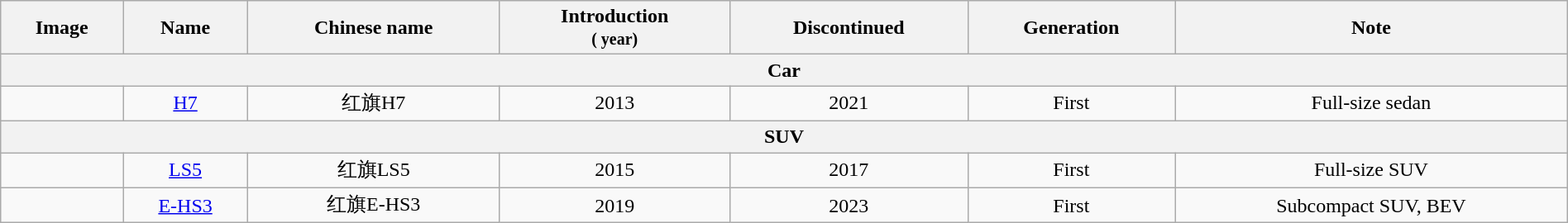<table class="wikitable sortable" style="text-align: center; width: 100%">
<tr>
<th>Image</th>
<th>Name</th>
<th>Chinese name</th>
<th>Introduction<br><small>( year)</small></th>
<th>Discontinued</th>
<th>Generation</th>
<th>Note</th>
</tr>
<tr>
<th colspan="7">Car</th>
</tr>
<tr>
<td></td>
<td><a href='#'>H7</a></td>
<td>红旗H7</td>
<td>2013</td>
<td>2021</td>
<td>First</td>
<td>Full-size sedan</td>
</tr>
<tr>
<th colspan="7">SUV</th>
</tr>
<tr>
<td></td>
<td><a href='#'>LS5</a></td>
<td>红旗LS5</td>
<td>2015</td>
<td>2017</td>
<td>First</td>
<td>Full-size SUV</td>
</tr>
<tr>
<td></td>
<td><a href='#'>E-HS3</a></td>
<td>红旗E-HS3</td>
<td>2019</td>
<td>2023</td>
<td>First</td>
<td>Subcompact SUV, BEV</td>
</tr>
</table>
